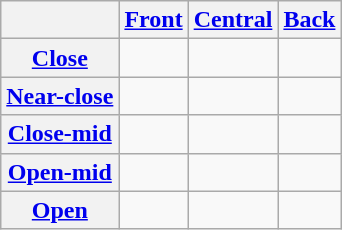<table class="wikitable" style="text-align:center;">
<tr>
<th></th>
<th><a href='#'>Front</a></th>
<th><a href='#'>Central</a></th>
<th><a href='#'>Back</a></th>
</tr>
<tr>
<th><a href='#'>Close</a></th>
<td> </td>
<td></td>
<td> </td>
</tr>
<tr>
<th><a href='#'>Near-close</a></th>
<td></td>
<td></td>
<td></td>
</tr>
<tr>
<th><a href='#'>Close-mid</a></th>
<td> </td>
<td></td>
<td> </td>
</tr>
<tr>
<th><a href='#'>Open-mid</a></th>
<td></td>
<td></td>
<td></td>
</tr>
<tr>
<th><a href='#'>Open</a></th>
<td></td>
<td> </td>
<td></td>
</tr>
</table>
